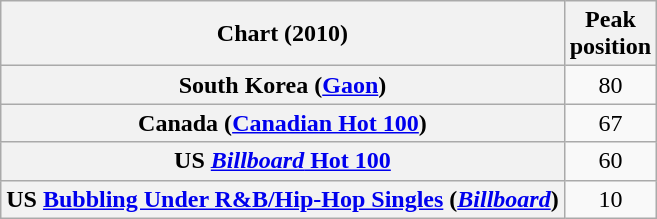<table class="wikitable sortable plainrowheaders">
<tr>
<th scope="col">Chart (2010)</th>
<th scope="col">Peak<br> position</th>
</tr>
<tr>
<th scope="row">South Korea (<a href='#'>Gaon</a>)</th>
<td align="center">80</td>
</tr>
<tr>
<th scope="row">Canada (<a href='#'>Canadian Hot 100</a>)</th>
<td align="center">67</td>
</tr>
<tr>
<th scope="row">US <a href='#'><em>Billboard</em> Hot 100</a></th>
<td align="center">60</td>
</tr>
<tr>
<th scope="row">US <a href='#'>Bubbling Under R&B/Hip-Hop Singles</a> (<a href='#'><em>Billboard</em></a>)</th>
<td align="center">10</td>
</tr>
</table>
